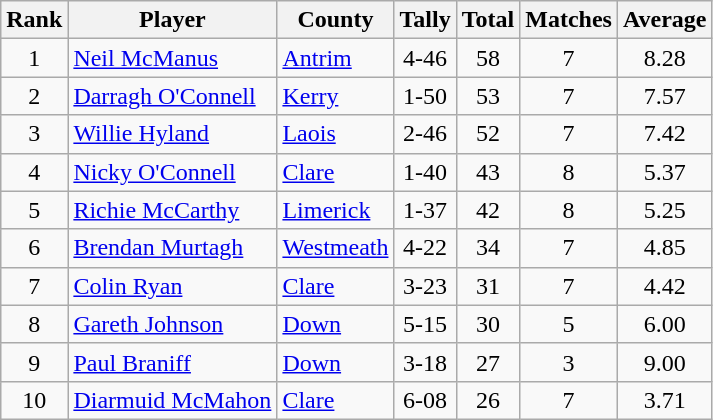<table class="wikitable">
<tr>
<th>Rank</th>
<th>Player</th>
<th>County</th>
<th>Tally</th>
<th>Total</th>
<th>Matches</th>
<th>Average</th>
</tr>
<tr>
<td rowspan=1 align=center>1</td>
<td><a href='#'>Neil McManus</a></td>
<td><a href='#'>Antrim</a></td>
<td align=center>4-46</td>
<td align=center>58</td>
<td align=center>7</td>
<td align=center>8.28</td>
</tr>
<tr>
<td rowspan=1 align=center>2</td>
<td><a href='#'>Darragh O'Connell</a></td>
<td><a href='#'>Kerry</a></td>
<td align=center>1-50</td>
<td align=center>53</td>
<td align=center>7</td>
<td align=center>7.57</td>
</tr>
<tr>
<td rowspan=1 align=center>3</td>
<td><a href='#'>Willie Hyland</a></td>
<td><a href='#'>Laois</a></td>
<td align=center>2-46</td>
<td align=center>52</td>
<td align=center>7</td>
<td align=center>7.42</td>
</tr>
<tr>
<td rowspan=1 align=center>4</td>
<td><a href='#'>Nicky O'Connell</a></td>
<td><a href='#'>Clare</a></td>
<td align=center>1-40</td>
<td align=center>43</td>
<td align=center>8</td>
<td align=center>5.37</td>
</tr>
<tr>
<td rowspan=1 align=center>5</td>
<td><a href='#'>Richie McCarthy</a></td>
<td><a href='#'>Limerick</a></td>
<td align=center>1-37</td>
<td align=center>42</td>
<td align=center>8</td>
<td align=center>5.25</td>
</tr>
<tr>
<td rowspan=1 align=center>6</td>
<td><a href='#'>Brendan Murtagh</a></td>
<td><a href='#'>Westmeath</a></td>
<td align=center>4-22</td>
<td align=center>34</td>
<td align=center>7</td>
<td align=center>4.85</td>
</tr>
<tr>
<td rowspan=1 align=center>7</td>
<td><a href='#'>Colin Ryan</a></td>
<td><a href='#'>Clare</a></td>
<td align=center>3-23</td>
<td align=center>31</td>
<td align=center>7</td>
<td align=center>4.42</td>
</tr>
<tr>
<td rowspan=1 align=center>8</td>
<td><a href='#'>Gareth Johnson</a></td>
<td><a href='#'>Down</a></td>
<td align=center>5-15</td>
<td align=center>30</td>
<td align=center>5</td>
<td align=center>6.00</td>
</tr>
<tr>
<td rowspan=1 align=center>9</td>
<td><a href='#'>Paul Braniff</a></td>
<td><a href='#'>Down</a></td>
<td align=center>3-18</td>
<td align=center>27</td>
<td align=center>3</td>
<td align=center>9.00</td>
</tr>
<tr>
<td rowspan=1 align=center>10</td>
<td><a href='#'>Diarmuid McMahon</a></td>
<td><a href='#'>Clare</a></td>
<td align=center>6-08</td>
<td align=center>26</td>
<td align=center>7</td>
<td align=center>3.71</td>
</tr>
</table>
